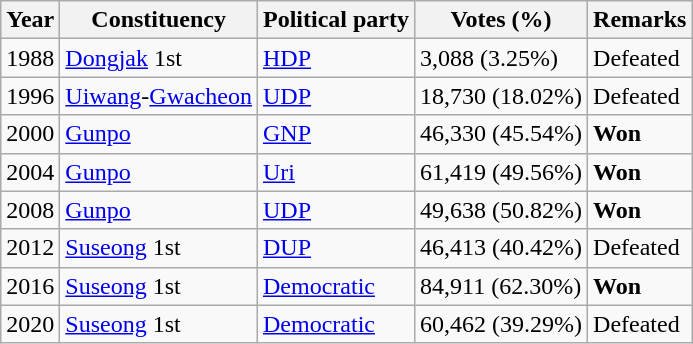<table class="wikitable">
<tr>
<th>Year</th>
<th>Constituency</th>
<th>Political party</th>
<th>Votes (%)</th>
<th>Remarks</th>
</tr>
<tr>
<td>1988</td>
<td><a href='#'>Dongjak</a> 1st</td>
<td><a href='#'>HDP</a></td>
<td>3,088 (3.25%)</td>
<td>Defeated</td>
</tr>
<tr>
<td>1996</td>
<td><a href='#'>Uiwang</a>-<a href='#'>Gwacheon</a></td>
<td><a href='#'>UDP</a></td>
<td>18,730 (18.02%)</td>
<td>Defeated</td>
</tr>
<tr>
<td>2000</td>
<td><a href='#'>Gunpo</a></td>
<td><a href='#'>GNP</a></td>
<td>46,330 (45.54%)</td>
<td><strong>Won</strong></td>
</tr>
<tr>
<td>2004</td>
<td><a href='#'>Gunpo</a></td>
<td><a href='#'>Uri</a></td>
<td>61,419 (49.56%)</td>
<td><strong>Won</strong></td>
</tr>
<tr>
<td>2008</td>
<td><a href='#'>Gunpo</a></td>
<td><a href='#'>UDP</a></td>
<td>49,638 (50.82%)</td>
<td><strong>Won</strong></td>
</tr>
<tr>
<td>2012</td>
<td><a href='#'>Suseong</a> 1st</td>
<td><a href='#'>DUP</a></td>
<td>46,413 (40.42%)</td>
<td>Defeated</td>
</tr>
<tr>
<td>2016</td>
<td><a href='#'>Suseong</a> 1st</td>
<td><a href='#'>Democratic</a></td>
<td>84,911 (62.30%)</td>
<td><strong>Won</strong></td>
</tr>
<tr>
<td>2020</td>
<td><a href='#'>Suseong</a> 1st</td>
<td><a href='#'>Democratic</a></td>
<td>60,462 (39.29%)</td>
<td>Defeated</td>
</tr>
</table>
